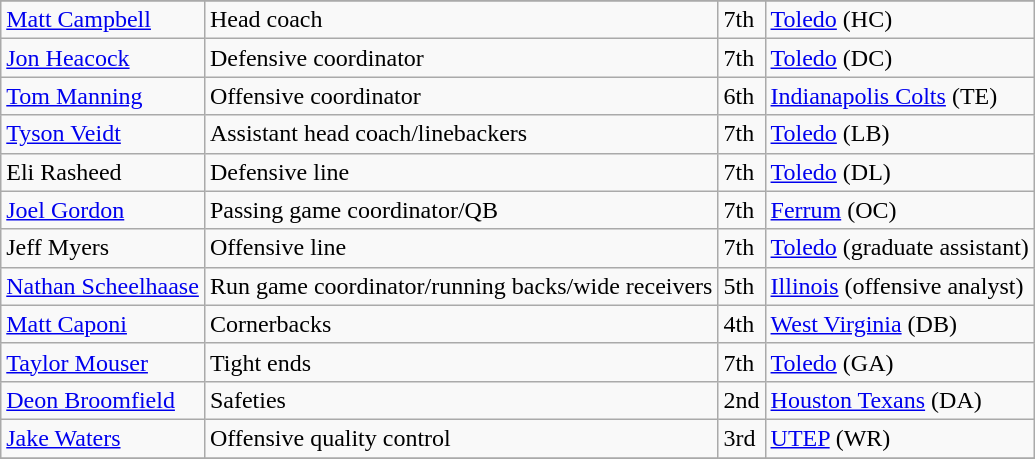<table class="wikitable">
<tr>
</tr>
<tr>
<td><a href='#'>Matt Campbell</a></td>
<td>Head coach</td>
<td>7th</td>
<td><a href='#'>Toledo</a> (HC)</td>
</tr>
<tr>
<td><a href='#'>Jon Heacock</a></td>
<td>Defensive coordinator</td>
<td>7th</td>
<td><a href='#'>Toledo</a> (DC)</td>
</tr>
<tr>
<td><a href='#'>Tom Manning</a></td>
<td>Offensive coordinator</td>
<td>6th</td>
<td><a href='#'>Indianapolis Colts</a> (TE)</td>
</tr>
<tr>
<td><a href='#'>Tyson Veidt</a></td>
<td>Assistant head coach/linebackers</td>
<td>7th</td>
<td><a href='#'>Toledo</a> (LB)</td>
</tr>
<tr>
<td>Eli Rasheed</td>
<td>Defensive line</td>
<td>7th</td>
<td><a href='#'>Toledo</a> (DL)</td>
</tr>
<tr>
<td><a href='#'>Joel Gordon</a></td>
<td>Passing game coordinator/QB</td>
<td>7th</td>
<td><a href='#'>Ferrum</a> (OC)</td>
</tr>
<tr>
<td>Jeff Myers</td>
<td>Offensive line</td>
<td>7th</td>
<td><a href='#'>Toledo</a> (graduate assistant)</td>
</tr>
<tr>
<td><a href='#'>Nathan Scheelhaase</a></td>
<td>Run game coordinator/running backs/wide receivers</td>
<td>5th</td>
<td><a href='#'>Illinois</a> (offensive analyst)</td>
</tr>
<tr>
<td><a href='#'>Matt Caponi</a></td>
<td>Cornerbacks</td>
<td>4th</td>
<td><a href='#'>West Virginia</a> (DB)</td>
</tr>
<tr>
<td><a href='#'>Taylor Mouser</a></td>
<td>Tight ends</td>
<td>7th</td>
<td><a href='#'>Toledo</a>  (GA)</td>
</tr>
<tr>
<td><a href='#'>Deon Broomfield</a></td>
<td>Safeties</td>
<td>2nd</td>
<td><a href='#'>Houston Texans</a> (DA)</td>
</tr>
<tr>
<td><a href='#'>Jake Waters</a></td>
<td>Offensive quality control</td>
<td>3rd</td>
<td><a href='#'>UTEP</a> (WR)</td>
</tr>
<tr>
</tr>
</table>
